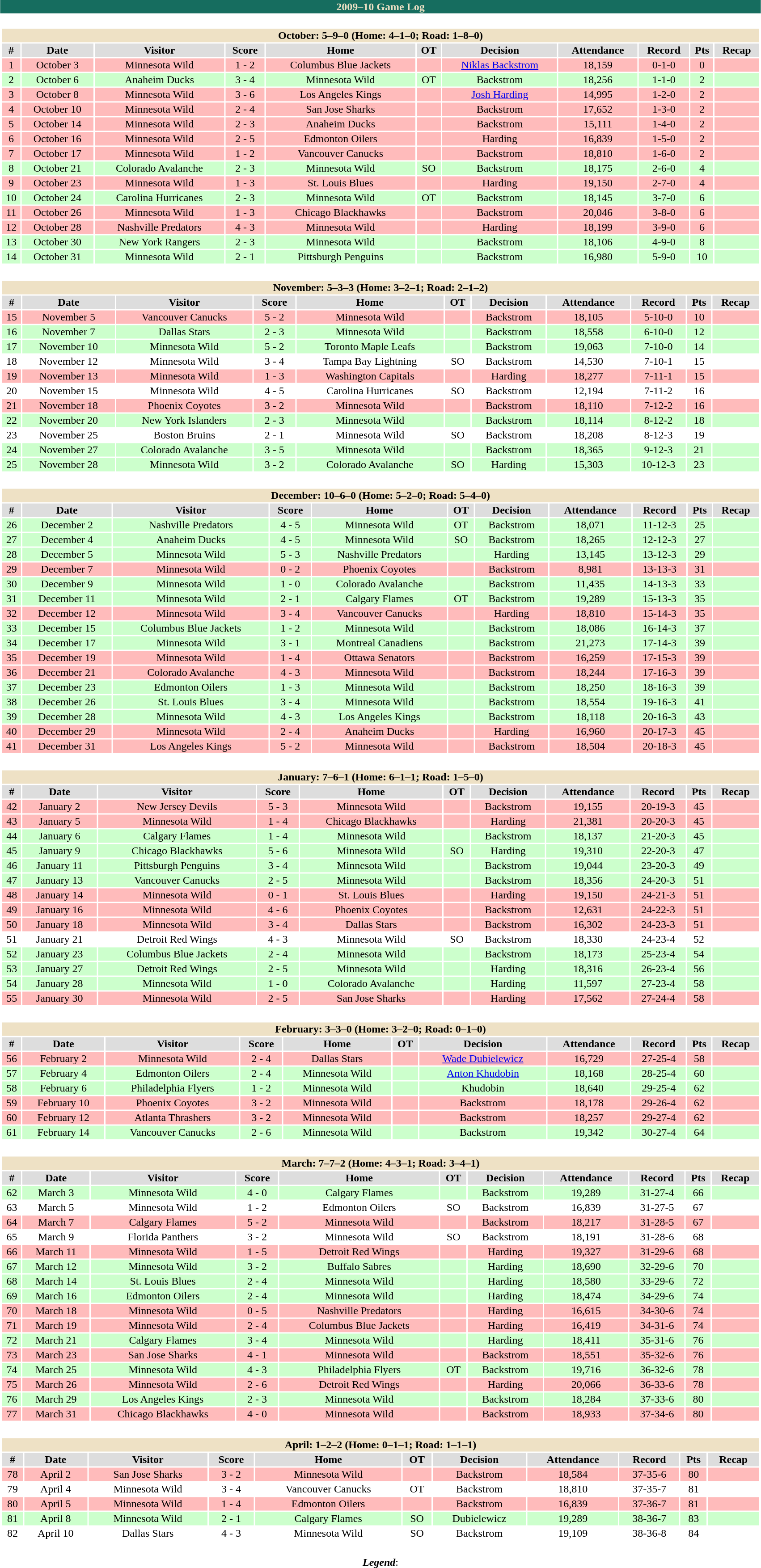<table class="toccolours" width=90% style="clear:both; margin:1.5em auto; text-align:center;">
<tr>
<th colspan=11 style="background:#166D5F; color:#EEE1C5;">2009–10 Game Log</th>
</tr>
<tr>
<td colspan=11><br><table class="toccolours collapsible collapsed" width=100%>
<tr>
<th colspan=11 style="background:#EEE1C5; color:#000000;">October: 5–9–0 (Home: 4–1–0; Road: 1–8–0)</th>
</tr>
<tr align="center" bgcolor="#dddddd">
<td><strong>#</strong></td>
<td><strong>Date</strong></td>
<td><strong>Visitor</strong></td>
<td><strong>Score</strong></td>
<td><strong>Home</strong></td>
<td><strong>OT</strong></td>
<td><strong>Decision</strong></td>
<td><strong>Attendance</strong></td>
<td><strong>Record</strong></td>
<td><strong>Pts</strong></td>
<td><strong>Recap</strong></td>
</tr>
<tr align="center"  bgcolor="ffbbbb">
<td>1</td>
<td>October 3</td>
<td>Minnesota Wild</td>
<td>1 - 2</td>
<td>Columbus Blue Jackets</td>
<td></td>
<td><a href='#'>Niklas Backstrom</a></td>
<td>18,159</td>
<td>0-1-0</td>
<td>0</td>
<td></td>
</tr>
<tr align="center"  bgcolor="#ccffcc">
<td>2</td>
<td>October 6</td>
<td>Anaheim Ducks</td>
<td>3 - 4</td>
<td>Minnesota Wild</td>
<td>OT</td>
<td>Backstrom</td>
<td>18,256</td>
<td>1-1-0</td>
<td>2</td>
<td></td>
</tr>
<tr align="center"  bgcolor="ffbbbb">
<td>3</td>
<td>October 8</td>
<td>Minnesota Wild</td>
<td>3 - 6</td>
<td>Los Angeles Kings</td>
<td></td>
<td><a href='#'>Josh Harding</a></td>
<td>14,995</td>
<td>1-2-0</td>
<td>2</td>
<td></td>
</tr>
<tr align="center"  bgcolor="ffbbbb">
<td>4</td>
<td>October 10</td>
<td>Minnesota Wild</td>
<td>2 - 4</td>
<td>San Jose Sharks</td>
<td></td>
<td>Backstrom</td>
<td>17,652</td>
<td>1-3-0</td>
<td>2</td>
<td></td>
</tr>
<tr align="center"  bgcolor="ffbbbb">
<td>5</td>
<td>October 14</td>
<td>Minnesota Wild</td>
<td>2 - 3</td>
<td>Anaheim Ducks</td>
<td></td>
<td>Backstrom</td>
<td>15,111</td>
<td>1-4-0</td>
<td>2</td>
<td></td>
</tr>
<tr align="center"  bgcolor="ffbbbb">
<td>6</td>
<td>October 16</td>
<td>Minnesota Wild</td>
<td>2 - 5</td>
<td>Edmonton Oilers</td>
<td></td>
<td>Harding</td>
<td>16,839</td>
<td>1-5-0</td>
<td>2</td>
<td></td>
</tr>
<tr align="center"  bgcolor="ffbbbb">
<td>7</td>
<td>October 17</td>
<td>Minnesota Wild</td>
<td>1 - 2</td>
<td>Vancouver Canucks</td>
<td></td>
<td>Backstrom</td>
<td>18,810</td>
<td>1-6-0</td>
<td>2</td>
<td></td>
</tr>
<tr align="center"  bgcolor="#ccffcc">
<td>8</td>
<td>October 21</td>
<td>Colorado Avalanche</td>
<td>2 - 3</td>
<td>Minnesota Wild</td>
<td>SO</td>
<td>Backstrom</td>
<td>18,175</td>
<td>2-6-0</td>
<td>4</td>
<td></td>
</tr>
<tr align="center"  bgcolor="ffbbbb">
<td>9</td>
<td>October 23</td>
<td>Minnesota Wild</td>
<td>1 - 3</td>
<td>St. Louis Blues</td>
<td></td>
<td>Harding</td>
<td>19,150</td>
<td>2-7-0</td>
<td>4</td>
<td></td>
</tr>
<tr align="center" bgcolor="#ccffcc">
<td>10</td>
<td>October 24</td>
<td>Carolina Hurricanes</td>
<td>2 - 3</td>
<td>Minnesota Wild</td>
<td>OT</td>
<td>Backstrom</td>
<td>18,145</td>
<td>3-7-0</td>
<td>6</td>
<td></td>
</tr>
<tr align="center"  bgcolor="ffbbbb">
<td>11</td>
<td>October 26</td>
<td>Minnesota Wild</td>
<td>1 - 3</td>
<td>Chicago Blackhawks</td>
<td></td>
<td>Backstrom</td>
<td>20,046</td>
<td>3-8-0</td>
<td>6</td>
<td></td>
</tr>
<tr align="center"  bgcolor="ffbbbb">
<td>12</td>
<td>October 28</td>
<td>Nashville Predators</td>
<td>4 - 3</td>
<td>Minnesota Wild</td>
<td></td>
<td>Harding</td>
<td>18,199</td>
<td>3-9-0</td>
<td>6</td>
<td></td>
</tr>
<tr align="center"  bgcolor="#ccffcc">
<td>13</td>
<td>October 30</td>
<td>New York Rangers</td>
<td>2 - 3</td>
<td>Minnesota Wild</td>
<td></td>
<td>Backstrom</td>
<td>18,106</td>
<td>4-9-0</td>
<td>8</td>
<td></td>
</tr>
<tr align="center"  bgcolor="#ccffcc">
<td>14</td>
<td>October 31</td>
<td>Minnesota Wild</td>
<td>2 - 1</td>
<td>Pittsburgh Penguins</td>
<td></td>
<td>Backstrom</td>
<td>16,980</td>
<td>5-9-0</td>
<td>10</td>
<td></td>
</tr>
</table>
</td>
</tr>
<tr>
<td colspan=11><br><table class="toccolours collapsible collapsed" width=100%>
<tr>
<th colspan=11 style="background:#EEE1C5; color:#000000;">November: 5–3–3 (Home: 3–2–1; Road: 2–1–2)</th>
</tr>
<tr align="center" bgcolor="#dddddd">
<td><strong>#</strong></td>
<td><strong>Date</strong></td>
<td><strong>Visitor</strong></td>
<td><strong>Score</strong></td>
<td><strong>Home</strong></td>
<td><strong>OT</strong></td>
<td><strong>Decision</strong></td>
<td><strong>Attendance</strong></td>
<td><strong>Record</strong></td>
<td><strong>Pts</strong></td>
<td><strong>Recap</strong></td>
</tr>
<tr align="center" bgcolor="ffbbbb">
<td>15</td>
<td>November 5</td>
<td>Vancouver Canucks</td>
<td>5 - 2</td>
<td>Minnesota Wild</td>
<td></td>
<td>Backstrom</td>
<td>18,105</td>
<td>5-10-0</td>
<td>10</td>
<td></td>
</tr>
<tr align="center" bgcolor="#ccffcc">
<td>16</td>
<td>November 7</td>
<td>Dallas Stars</td>
<td>2 - 3</td>
<td>Minnesota Wild</td>
<td></td>
<td>Backstrom</td>
<td>18,558</td>
<td>6-10-0</td>
<td>12</td>
<td></td>
</tr>
<tr align="center" bgcolor="#ccffcc">
<td>17</td>
<td>November 10</td>
<td>Minnesota Wild</td>
<td>5 - 2</td>
<td>Toronto Maple Leafs</td>
<td></td>
<td>Backstrom</td>
<td>19,063</td>
<td>7-10-0</td>
<td>14</td>
<td></td>
</tr>
<tr align="center" bgcolor="white">
<td>18</td>
<td>November 12</td>
<td>Minnesota Wild</td>
<td>3 - 4</td>
<td>Tampa Bay Lightning</td>
<td>SO</td>
<td>Backstrom</td>
<td>14,530</td>
<td>7-10-1</td>
<td>15</td>
<td></td>
</tr>
<tr align="center" bgcolor="ffbbbb">
<td>19</td>
<td>November 13</td>
<td>Minnesota Wild</td>
<td>1 - 3</td>
<td>Washington Capitals</td>
<td></td>
<td>Harding</td>
<td>18,277</td>
<td>7-11-1</td>
<td>15</td>
<td></td>
</tr>
<tr align="center" bgcolor="white">
<td>20</td>
<td>November 15</td>
<td>Minnesota Wild</td>
<td>4 - 5</td>
<td>Carolina Hurricanes</td>
<td>SO</td>
<td>Backstrom</td>
<td>12,194</td>
<td>7-11-2</td>
<td>16</td>
<td></td>
</tr>
<tr align="center" bgcolor="ffbbbb">
<td>21</td>
<td>November 18</td>
<td>Phoenix Coyotes</td>
<td>3 - 2</td>
<td>Minnesota Wild</td>
<td></td>
<td>Backstrom</td>
<td>18,110</td>
<td>7-12-2</td>
<td>16</td>
<td></td>
</tr>
<tr align="center" bgcolor="#ccffcc">
<td>22</td>
<td>November 20</td>
<td>New York Islanders</td>
<td>2 - 3</td>
<td>Minnesota Wild</td>
<td></td>
<td>Backstrom</td>
<td>18,114</td>
<td>8-12-2</td>
<td>18</td>
<td></td>
</tr>
<tr align="center" bgcolor="white">
<td>23</td>
<td>November 25</td>
<td>Boston Bruins</td>
<td>2 - 1</td>
<td>Minnesota Wild</td>
<td>SO</td>
<td>Backstrom</td>
<td>18,208</td>
<td>8-12-3</td>
<td>19</td>
<td></td>
</tr>
<tr align="center" bgcolor="#ccffcc">
<td>24</td>
<td>November 27</td>
<td>Colorado Avalanche</td>
<td>3 - 5</td>
<td>Minnesota Wild</td>
<td></td>
<td>Backstrom</td>
<td>18,365</td>
<td>9-12-3</td>
<td>21</td>
<td></td>
</tr>
<tr align="center" bgcolor="#ccffcc">
<td>25</td>
<td>November 28</td>
<td>Minnesota Wild</td>
<td>3 - 2</td>
<td>Colorado Avalanche</td>
<td>SO</td>
<td>Harding</td>
<td>15,303</td>
<td>10-12-3</td>
<td>23</td>
<td></td>
</tr>
</table>
</td>
</tr>
<tr>
<td colspan=11><br><table class="toccolours collapsible collapsed" width=100%>
<tr>
<th colspan=11 style="background:#EEE1C5; color:#000000;">December: 10–6–0 (Home: 5–2–0; Road: 5–4–0)</th>
</tr>
<tr align="center" bgcolor="#dddddd">
<td><strong>#</strong></td>
<td><strong>Date</strong></td>
<td><strong>Visitor</strong></td>
<td><strong>Score</strong></td>
<td><strong>Home</strong></td>
<td><strong>OT</strong></td>
<td><strong>Decision</strong></td>
<td><strong>Attendance</strong></td>
<td><strong>Record</strong></td>
<td><strong>Pts</strong></td>
<td><strong>Recap</strong></td>
</tr>
<tr align="center" bgcolor="#ccffcc">
<td>26</td>
<td>December 2</td>
<td>Nashville Predators</td>
<td>4 - 5</td>
<td>Minnesota Wild</td>
<td>OT</td>
<td>Backstrom</td>
<td>18,071</td>
<td>11-12-3</td>
<td>25</td>
<td></td>
</tr>
<tr align="center" bgcolor="#ccffcc">
<td>27</td>
<td>December 4</td>
<td>Anaheim Ducks</td>
<td>4 - 5</td>
<td>Minnesota Wild</td>
<td>SO</td>
<td>Backstrom</td>
<td>18,265</td>
<td>12-12-3</td>
<td>27</td>
<td></td>
</tr>
<tr align="center" bgcolor="#ccffcc">
<td>28</td>
<td>December 5</td>
<td>Minnesota Wild</td>
<td>5 - 3</td>
<td>Nashville Predators</td>
<td></td>
<td>Harding</td>
<td>13,145</td>
<td>13-12-3</td>
<td>29</td>
<td></td>
</tr>
<tr align="center" bgcolor="ffbbbb">
<td>29</td>
<td>December 7</td>
<td>Minnesota Wild</td>
<td>0 - 2</td>
<td>Phoenix Coyotes</td>
<td></td>
<td>Backstrom</td>
<td>8,981</td>
<td>13-13-3</td>
<td>31</td>
<td></td>
</tr>
<tr align="center" bgcolor="#ccffcc">
<td>30</td>
<td>December 9</td>
<td>Minnesota Wild</td>
<td>1 - 0</td>
<td>Colorado Avalanche</td>
<td></td>
<td>Backstrom</td>
<td>11,435</td>
<td>14-13-3</td>
<td>33</td>
<td></td>
</tr>
<tr align="center" bgcolor="#ccffcc">
<td>31</td>
<td>December 11</td>
<td>Minnesota Wild</td>
<td>2 - 1</td>
<td>Calgary Flames</td>
<td>OT</td>
<td>Backstrom</td>
<td>19,289</td>
<td>15-13-3</td>
<td>35</td>
<td></td>
</tr>
<tr align="center" bgcolor="ffbbbb">
<td>32</td>
<td>December 12</td>
<td>Minnesota Wild</td>
<td>3 - 4</td>
<td>Vancouver Canucks</td>
<td></td>
<td>Harding</td>
<td>18,810</td>
<td>15-14-3</td>
<td>35</td>
<td></td>
</tr>
<tr align="center" bgcolor="#ccffcc">
<td>33</td>
<td>December 15</td>
<td>Columbus Blue Jackets</td>
<td>1 - 2</td>
<td>Minnesota Wild</td>
<td></td>
<td>Backstrom</td>
<td>18,086</td>
<td>16-14-3</td>
<td>37</td>
<td></td>
</tr>
<tr align="center" bgcolor="#ccffcc">
<td>34</td>
<td>December 17</td>
<td>Minnesota Wild</td>
<td>3 - 1</td>
<td>Montreal Canadiens</td>
<td></td>
<td>Backstrom</td>
<td>21,273</td>
<td>17-14-3</td>
<td>39</td>
<td></td>
</tr>
<tr align="center"  bgcolor="ffbbbb">
<td>35</td>
<td>December 19</td>
<td>Minnesota Wild</td>
<td>1 - 4</td>
<td>Ottawa Senators</td>
<td></td>
<td>Backstrom</td>
<td>16,259</td>
<td>17-15-3</td>
<td>39</td>
<td></td>
</tr>
<tr align="center" bgcolor="ffbbbb">
<td>36</td>
<td>December 21</td>
<td>Colorado Avalanche</td>
<td>4 - 3</td>
<td>Minnesota Wild</td>
<td></td>
<td>Backstrom</td>
<td>18,244</td>
<td>17-16-3</td>
<td>39</td>
<td></td>
</tr>
<tr align="center" bgcolor="#ccffcc">
<td>37</td>
<td>December 23</td>
<td>Edmonton Oilers</td>
<td>1 - 3</td>
<td>Minnesota Wild</td>
<td></td>
<td>Backstrom</td>
<td>18,250</td>
<td>18-16-3</td>
<td>39</td>
<td></td>
</tr>
<tr align="center" bgcolor="#ccffcc">
<td>38</td>
<td>December 26</td>
<td>St. Louis Blues</td>
<td>3 - 4</td>
<td>Minnesota Wild</td>
<td></td>
<td>Backstrom</td>
<td>18,554</td>
<td>19-16-3</td>
<td>41</td>
<td></td>
</tr>
<tr align="center" bgcolor="#ccffcc">
<td>39</td>
<td>December 28</td>
<td>Minnesota Wild</td>
<td>4 - 3</td>
<td>Los Angeles Kings</td>
<td></td>
<td>Backstrom</td>
<td>18,118</td>
<td>20-16-3</td>
<td>43</td>
<td></td>
</tr>
<tr align="center" bgcolor="ffbbbb">
<td>40</td>
<td>December 29</td>
<td>Minnesota Wild</td>
<td>2 - 4</td>
<td>Anaheim Ducks</td>
<td></td>
<td>Harding</td>
<td>16,960</td>
<td>20-17-3</td>
<td>45</td>
<td></td>
</tr>
<tr align="center" bgcolor="ffbbbb">
<td>41</td>
<td>December 31</td>
<td>Los Angeles Kings</td>
<td>5 - 2</td>
<td>Minnesota Wild</td>
<td></td>
<td>Backstrom</td>
<td>18,504</td>
<td>20-18-3</td>
<td>45</td>
<td></td>
</tr>
</table>
</td>
</tr>
<tr>
<td colspan=11><br><table class="toccolours collapsible collapsed" width=100%>
<tr>
<th colspan=11 style="background:#EEE1C5; color:#000000;">January: 7–6–1 (Home: 6–1–1; Road: 1–5–0)</th>
</tr>
<tr align="center" bgcolor="#dddddd">
<td><strong>#</strong></td>
<td><strong>Date</strong></td>
<td><strong>Visitor</strong></td>
<td><strong>Score</strong></td>
<td><strong>Home</strong></td>
<td><strong>OT</strong></td>
<td><strong>Decision</strong></td>
<td><strong>Attendance</strong></td>
<td><strong>Record</strong></td>
<td><strong>Pts</strong></td>
<td><strong>Recap</strong></td>
</tr>
<tr align="center" bgcolor="ffbbbb">
<td>42</td>
<td>January 2</td>
<td>New Jersey Devils</td>
<td>5 - 3</td>
<td>Minnesota Wild</td>
<td></td>
<td>Backstrom</td>
<td>19,155</td>
<td>20-19-3</td>
<td>45</td>
<td></td>
</tr>
<tr align="center" bgcolor="ffbbbb">
<td>43</td>
<td>January 5</td>
<td>Minnesota Wild</td>
<td>1 - 4</td>
<td>Chicago Blackhawks</td>
<td></td>
<td>Harding</td>
<td>21,381</td>
<td>20-20-3</td>
<td>45</td>
<td></td>
</tr>
<tr align="center" bgcolor="#ccffcc">
<td>44</td>
<td>January 6</td>
<td>Calgary Flames</td>
<td>1 - 4</td>
<td>Minnesota Wild</td>
<td></td>
<td>Backstrom</td>
<td>18,137</td>
<td>21-20-3</td>
<td>45</td>
<td></td>
</tr>
<tr align="center" bgcolor="#ccffcc">
<td>45</td>
<td>January 9</td>
<td>Chicago Blackhawks</td>
<td>5 - 6</td>
<td>Minnesota Wild</td>
<td>SO</td>
<td>Harding</td>
<td>19,310</td>
<td>22-20-3</td>
<td>47</td>
<td></td>
</tr>
<tr align="center" bgcolor="#ccffcc">
<td>46</td>
<td>January 11</td>
<td>Pittsburgh Penguins</td>
<td>3 - 4</td>
<td>Minnesota Wild</td>
<td></td>
<td>Backstrom</td>
<td>19,044</td>
<td>23-20-3</td>
<td>49</td>
<td></td>
</tr>
<tr align="center" bgcolor="#ccffcc">
<td>47</td>
<td>January 13</td>
<td>Vancouver Canucks</td>
<td>2 - 5</td>
<td>Minnesota Wild</td>
<td></td>
<td>Backstrom</td>
<td>18,356</td>
<td>24-20-3</td>
<td>51</td>
<td></td>
</tr>
<tr align="center" bgcolor="ffbbbb">
<td>48</td>
<td>January 14</td>
<td>Minnesota Wild</td>
<td>0 - 1</td>
<td>St. Louis Blues</td>
<td></td>
<td>Harding</td>
<td>19,150</td>
<td>24-21-3</td>
<td>51</td>
<td></td>
</tr>
<tr align="center"  bgcolor="ffbbbb">
<td>49</td>
<td>January 16</td>
<td>Minnesota Wild</td>
<td>4 - 6</td>
<td>Phoenix Coyotes</td>
<td></td>
<td>Backstrom</td>
<td>12,631</td>
<td>24-22-3</td>
<td>51</td>
<td></td>
</tr>
<tr align="center" bgcolor="ffbbbb">
<td>50</td>
<td>January 18</td>
<td>Minnesota Wild</td>
<td>3 - 4</td>
<td>Dallas Stars</td>
<td></td>
<td>Backstrom</td>
<td>16,302</td>
<td>24-23-3</td>
<td>51</td>
<td></td>
</tr>
<tr align="center" bgcolor="white">
<td>51</td>
<td>January 21</td>
<td>Detroit Red Wings</td>
<td>4 - 3</td>
<td>Minnesota Wild</td>
<td>SO</td>
<td>Backstrom</td>
<td>18,330</td>
<td>24-23-4</td>
<td>52</td>
<td></td>
</tr>
<tr align="center" bgcolor="#ccffcc">
<td>52</td>
<td>January 23</td>
<td>Columbus Blue Jackets</td>
<td>2 - 4</td>
<td>Minnesota Wild</td>
<td></td>
<td>Backstrom</td>
<td>18,173</td>
<td>25-23-4</td>
<td>54</td>
<td></td>
</tr>
<tr align="center" bgcolor="#ccffcc">
<td>53</td>
<td>January 27</td>
<td>Detroit Red Wings</td>
<td>2 - 5</td>
<td>Minnesota Wild</td>
<td></td>
<td>Harding</td>
<td>18,316</td>
<td>26-23-4</td>
<td>56</td>
<td></td>
</tr>
<tr align="center" bgcolor="#ccffcc">
<td>54</td>
<td>January 28</td>
<td>Minnesota Wild</td>
<td>1 - 0</td>
<td>Colorado Avalanche</td>
<td></td>
<td>Harding</td>
<td>11,597</td>
<td>27-23-4</td>
<td>58</td>
<td></td>
</tr>
<tr align="center" bgcolor="ffbbbb">
<td>55</td>
<td>January 30</td>
<td>Minnesota Wild</td>
<td>2 - 5</td>
<td>San Jose Sharks</td>
<td></td>
<td>Harding</td>
<td>17,562</td>
<td>27-24-4</td>
<td>58</td>
<td></td>
</tr>
</table>
</td>
</tr>
<tr>
<td colspan=11><br><table class="toccolours collapsible collapsed" width=100%>
<tr>
<th colspan=11 style="background:#EEE1C5; color:#000000;">February: 3–3–0 (Home: 3–2–0; Road: 0–1–0)</th>
</tr>
<tr align="center" bgcolor="#dddddd">
<td><strong>#</strong></td>
<td><strong>Date</strong></td>
<td><strong>Visitor</strong></td>
<td><strong>Score</strong></td>
<td><strong>Home</strong></td>
<td><strong>OT</strong></td>
<td><strong>Decision</strong></td>
<td><strong>Attendance</strong></td>
<td><strong>Record</strong></td>
<td><strong>Pts</strong></td>
<td><strong>Recap</strong></td>
</tr>
<tr align="center" bgcolor="ffbbbb">
<td>56</td>
<td>February 2</td>
<td>Minnesota Wild</td>
<td>2 - 4</td>
<td>Dallas Stars</td>
<td></td>
<td><a href='#'>Wade Dubielewicz</a></td>
<td>16,729</td>
<td>27-25-4</td>
<td>58</td>
<td></td>
</tr>
<tr align="center" bgcolor="#ccffcc">
<td>57</td>
<td>February 4</td>
<td>Edmonton Oilers</td>
<td>2 - 4</td>
<td>Minnesota Wild</td>
<td></td>
<td><a href='#'>Anton Khudobin</a></td>
<td>18,168</td>
<td>28-25-4</td>
<td>60</td>
<td></td>
</tr>
<tr align="center" bgcolor="#ccffcc">
<td>58</td>
<td>February 6</td>
<td>Philadelphia Flyers</td>
<td>1 - 2</td>
<td>Minnesota Wild</td>
<td></td>
<td>Khudobin</td>
<td>18,640</td>
<td>29-25-4</td>
<td>62</td>
<td></td>
</tr>
<tr align="center" bgcolor="ffbbbb">
<td>59</td>
<td>February 10</td>
<td>Phoenix Coyotes</td>
<td>3 - 2</td>
<td>Minnesota Wild</td>
<td></td>
<td>Backstrom</td>
<td>18,178</td>
<td>29-26-4</td>
<td>62</td>
<td></td>
</tr>
<tr align="center" bgcolor="ffbbbb">
<td>60</td>
<td>February 12</td>
<td>Atlanta Thrashers</td>
<td>3 - 2</td>
<td>Minnesota Wild</td>
<td></td>
<td>Backstrom</td>
<td>18,257</td>
<td>29-27-4</td>
<td>62</td>
<td></td>
</tr>
<tr align="center" bgcolor="#ccffcc">
<td>61</td>
<td>February 14</td>
<td>Vancouver Canucks</td>
<td>2 - 6</td>
<td>Minnesota Wild</td>
<td></td>
<td>Backstrom</td>
<td>19,342</td>
<td>30-27-4</td>
<td>64</td>
<td></td>
</tr>
</table>
</td>
</tr>
<tr>
<td colspan=11><br><table class="toccolours collapsible collapsed" width=100%>
<tr>
<th colspan=11 style="background:#EEE1C5; color:#000000;">March: 7–7–2 (Home: 4–3–1; Road: 3–4–1)</th>
</tr>
<tr align="center" bgcolor="#dddddd">
<td><strong>#</strong></td>
<td><strong>Date</strong></td>
<td><strong>Visitor</strong></td>
<td><strong>Score</strong></td>
<td><strong>Home</strong></td>
<td><strong>OT</strong></td>
<td><strong>Decision</strong></td>
<td><strong>Attendance</strong></td>
<td><strong>Record</strong></td>
<td><strong>Pts</strong></td>
<td><strong>Recap</strong></td>
</tr>
<tr align="center" bgcolor="#ccffcc">
<td>62</td>
<td>March 3</td>
<td>Minnesota Wild</td>
<td>4 - 0</td>
<td>Calgary Flames</td>
<td></td>
<td>Backstrom</td>
<td>19,289</td>
<td>31-27-4</td>
<td>66</td>
<td></td>
</tr>
<tr align="center" bgcolor="white">
<td>63</td>
<td>March 5</td>
<td>Minnesota Wild</td>
<td>1 - 2</td>
<td>Edmonton Oilers</td>
<td>SO</td>
<td>Backstrom</td>
<td>16,839</td>
<td>31-27-5</td>
<td>67</td>
<td></td>
</tr>
<tr align="center" bgcolor="ffbbbb">
<td>64</td>
<td>March 7</td>
<td>Calgary Flames</td>
<td>5 - 2</td>
<td>Minnesota Wild</td>
<td></td>
<td>Backstrom</td>
<td>18,217</td>
<td>31-28-5</td>
<td>67</td>
<td></td>
</tr>
<tr align="center" bgcolor="white">
<td>65</td>
<td>March 9</td>
<td>Florida Panthers</td>
<td>3 - 2</td>
<td>Minnesota Wild</td>
<td>SO</td>
<td>Backstrom</td>
<td>18,191</td>
<td>31-28-6</td>
<td>68</td>
<td></td>
</tr>
<tr align="center" bgcolor="ffbbbb">
<td>66</td>
<td>March 11</td>
<td>Minnesota Wild</td>
<td>1 - 5</td>
<td>Detroit Red Wings</td>
<td></td>
<td>Harding</td>
<td>19,327</td>
<td>31-29-6</td>
<td>68</td>
<td></td>
</tr>
<tr align="center" bgcolor="#ccffcc">
<td>67</td>
<td>March 12</td>
<td>Minnesota Wild</td>
<td>3 - 2</td>
<td>Buffalo Sabres</td>
<td></td>
<td>Harding</td>
<td>18,690</td>
<td>32-29-6</td>
<td>70</td>
<td></td>
</tr>
<tr align="center"  bgcolor="#ccffcc">
<td>68</td>
<td>March 14</td>
<td>St. Louis Blues</td>
<td>2 - 4</td>
<td>Minnesota Wild</td>
<td></td>
<td>Harding</td>
<td>18,580</td>
<td>33-29-6</td>
<td>72</td>
<td></td>
</tr>
<tr align="center" bgcolor="#ccffcc">
<td>69</td>
<td>March 16</td>
<td>Edmonton Oilers</td>
<td>2 - 4</td>
<td>Minnesota Wild</td>
<td></td>
<td>Harding</td>
<td>18,474</td>
<td>34-29-6</td>
<td>74</td>
<td></td>
</tr>
<tr align="center" bgcolor="ffbbbb">
<td>70</td>
<td>March 18</td>
<td>Minnesota Wild</td>
<td>0 - 5</td>
<td>Nashville Predators</td>
<td></td>
<td>Harding</td>
<td>16,615</td>
<td>34-30-6</td>
<td>74</td>
<td></td>
</tr>
<tr align="center" bgcolor="ffbbbb">
<td>71</td>
<td>March 19</td>
<td>Minnesota Wild</td>
<td>2 - 4</td>
<td>Columbus Blue Jackets</td>
<td></td>
<td>Harding</td>
<td>16,419</td>
<td>34-31-6</td>
<td>74</td>
<td></td>
</tr>
<tr align="center" bgcolor="#ccffcc">
<td>72</td>
<td>March 21</td>
<td>Calgary Flames</td>
<td>3 - 4</td>
<td>Minnesota Wild</td>
<td></td>
<td>Harding</td>
<td>18,411</td>
<td>35-31-6</td>
<td>76</td>
<td></td>
</tr>
<tr align="center" bgcolor="ffbbbb">
<td>73</td>
<td>March 23</td>
<td>San Jose Sharks</td>
<td>4 - 1</td>
<td>Minnesota Wild</td>
<td></td>
<td>Backstrom</td>
<td>18,551</td>
<td>35-32-6</td>
<td>76</td>
<td></td>
</tr>
<tr align="center" bgcolor="#ccffcc">
<td>74</td>
<td>March 25</td>
<td>Minnesota Wild</td>
<td>4 - 3</td>
<td>Philadelphia Flyers</td>
<td>OT</td>
<td>Backstrom</td>
<td>19,716</td>
<td>36-32-6</td>
<td>78</td>
<td></td>
</tr>
<tr align="center" bgcolor="ffbbbb">
<td>75</td>
<td>March 26</td>
<td>Minnesota Wild</td>
<td>2 - 6</td>
<td>Detroit Red Wings</td>
<td></td>
<td>Harding</td>
<td>20,066</td>
<td>36-33-6</td>
<td>78</td>
<td></td>
</tr>
<tr align="center" bgcolor="#ccffcc">
<td>76</td>
<td>March 29</td>
<td>Los Angeles Kings</td>
<td>2 - 3</td>
<td>Minnesota Wild</td>
<td></td>
<td>Backstrom</td>
<td>18,284</td>
<td>37-33-6</td>
<td>80</td>
<td></td>
</tr>
<tr align="center" bgcolor="ffbbbb">
<td>77</td>
<td>March 31</td>
<td>Chicago Blackhawks</td>
<td>4 - 0</td>
<td>Minnesota Wild</td>
<td></td>
<td>Backstrom</td>
<td>18,933</td>
<td>37-34-6</td>
<td>80</td>
<td></td>
</tr>
</table>
</td>
</tr>
<tr>
<td colspan=11><br><table class="toccolours collapsible collapsed" width=100%>
<tr>
<th colspan=11 style="background:#EEE1C5; color:#000000;">April: 1–2–2 (Home: 0–1–1; Road: 1–1–1)</th>
</tr>
<tr align="center" bgcolor="#dddddd">
<td><strong>#</strong></td>
<td><strong>Date</strong></td>
<td><strong>Visitor</strong></td>
<td><strong>Score</strong></td>
<td><strong>Home</strong></td>
<td><strong>OT</strong></td>
<td><strong>Decision</strong></td>
<td><strong>Attendance</strong></td>
<td><strong>Record</strong></td>
<td><strong>Pts</strong></td>
<td><strong>Recap</strong></td>
</tr>
<tr align="center" bgcolor="ffbbbb">
<td>78</td>
<td>April 2</td>
<td>San Jose Sharks</td>
<td>3 - 2</td>
<td>Minnesota Wild</td>
<td></td>
<td>Backstrom</td>
<td>18,584</td>
<td>37-35-6</td>
<td>80</td>
<td></td>
</tr>
<tr align="center" bgcolor="white">
<td>79</td>
<td>April 4</td>
<td>Minnesota Wild</td>
<td>3 - 4</td>
<td>Vancouver Canucks</td>
<td>OT</td>
<td>Backstrom</td>
<td>18,810</td>
<td>37-35-7</td>
<td>81</td>
<td></td>
</tr>
<tr align="center" bgcolor="ffbbbb">
<td>80</td>
<td>April 5</td>
<td>Minnesota Wild</td>
<td>1 - 4</td>
<td>Edmonton Oilers</td>
<td></td>
<td>Backstrom</td>
<td>16,839</td>
<td>37-36-7</td>
<td>81</td>
<td></td>
</tr>
<tr align="center" bgcolor="#ccffcc">
<td>81</td>
<td>April 8</td>
<td>Minnesota Wild</td>
<td>2 - 1</td>
<td>Calgary Flames</td>
<td>SO</td>
<td>Dubielewicz</td>
<td>19,289</td>
<td>38-36-7</td>
<td>83</td>
<td></td>
</tr>
<tr align="center" bgcolor="white">
<td>82</td>
<td>April 10</td>
<td>Dallas Stars</td>
<td>4 - 3</td>
<td>Minnesota Wild</td>
<td>SO</td>
<td>Backstrom</td>
<td>19,109</td>
<td>38-36-8</td>
<td>84</td>
<td></td>
</tr>
</table>
</td>
</tr>
<tr>
<td colspan=11 align="center"><br><strong><em>Legend</em></strong>:


</td>
</tr>
</table>
